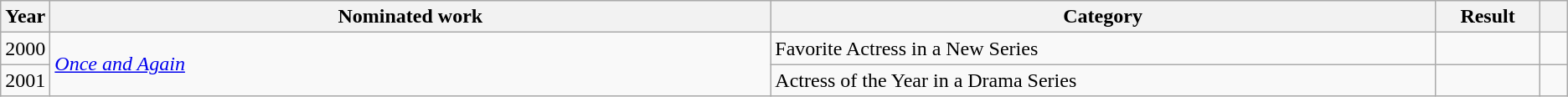<table class="wikitable">
<tr>
<th scope="col" style="width:1em;">Year</th>
<th scope="col" style="width:39em;">Nominated work</th>
<th scope="col" style="width:36em;">Category</th>
<th scope="col" style="width:5em;">Result</th>
<th scope="col" style="width:1em;"></th>
</tr>
<tr>
<td>2000</td>
<td rowspan="2"><em><a href='#'>Once and Again</a></em></td>
<td>Favorite Actress in a New Series</td>
<td></td>
<td></td>
</tr>
<tr>
<td>2001</td>
<td>Actress of the Year in a Drama Series</td>
<td></td>
<td></td>
</tr>
</table>
